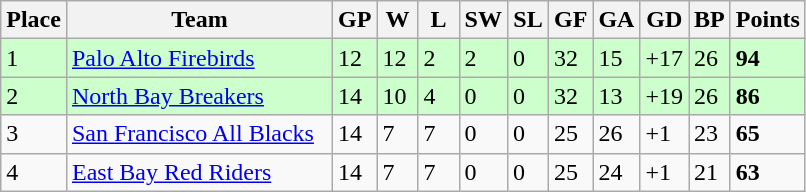<table class="wikitable">
<tr>
<th>Place</th>
<th width="170">Team</th>
<th width="20">GP</th>
<th width="20">W</th>
<th width="20">L</th>
<th width="20">SW</th>
<th width="20">SL</th>
<th width="20">GF</th>
<th width="20">GA</th>
<th width="25">GD</th>
<th width="20">BP</th>
<th>Points</th>
</tr>
<tr bgcolor=#ccffcc>
<td>1</td>
<td><a href='#'>Palo Alto Firebirds</a></td>
<td>12</td>
<td>12</td>
<td>2</td>
<td>2</td>
<td>0</td>
<td>32</td>
<td>15</td>
<td>+17</td>
<td>26</td>
<td><strong>94</strong></td>
</tr>
<tr bgcolor=#ccffcc>
<td>2</td>
<td><a href='#'>North Bay Breakers</a></td>
<td>14</td>
<td>10</td>
<td>4</td>
<td>0</td>
<td>0</td>
<td>32</td>
<td>13</td>
<td>+19</td>
<td>26</td>
<td><strong>86</strong></td>
</tr>
<tr>
<td>3</td>
<td><a href='#'>San Francisco All Blacks</a></td>
<td>14</td>
<td>7</td>
<td>7</td>
<td>0</td>
<td>0</td>
<td>25</td>
<td>26</td>
<td>+1</td>
<td>23</td>
<td><strong>65</strong></td>
</tr>
<tr>
<td>4</td>
<td><a href='#'>East Bay Red Riders</a></td>
<td>14</td>
<td>7</td>
<td>7</td>
<td>0</td>
<td>0</td>
<td>25</td>
<td>24</td>
<td>+1</td>
<td>21</td>
<td><strong>63</strong></td>
</tr>
</table>
